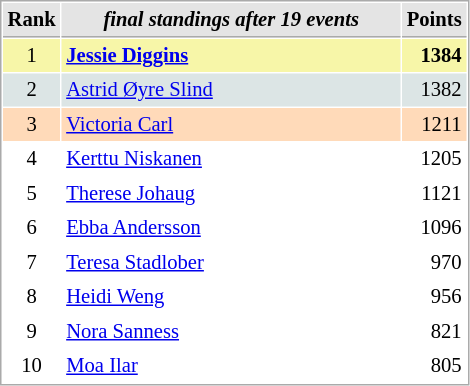<table cellspacing="1" cellpadding="3" style="border:1px solid #AAAAAA;font-size:86%">
<tr style="background-color: #E4E4E4;">
<th style="border-bottom:1px solid #AAAAAA" width=10>Rank</th>
<th style="border-bottom:1px solid #AAAAAA" width=220><em>final standings after 19 events</em></th>
<th style="border-bottom:1px solid #AAAAAA" width=20 align=right>Points</th>
</tr>
<tr style="background:#f7f6a8;">
<td align=center>1</td>
<td> <strong><a href='#'>Jessie Diggins</a></strong>  </td>
<td align=right><strong>1384</strong></td>
</tr>
<tr style="background:#dce5e5;">
<td align=center>2</td>
<td> <a href='#'>Astrid Øyre Slind</a></td>
<td align=right>1382</td>
</tr>
<tr style="background:#ffdab9;">
<td align=center>3</td>
<td> <a href='#'>Victoria Carl</a></td>
<td align=right>1211</td>
</tr>
<tr>
<td align=center>4</td>
<td> <a href='#'>Kerttu Niskanen</a></td>
<td align=right>1205</td>
</tr>
<tr>
<td align=center>5</td>
<td> <a href='#'>Therese Johaug</a></td>
<td align=right>1121</td>
</tr>
<tr>
<td align=center>6</td>
<td> <a href='#'>Ebba Andersson</a></td>
<td align=right>1096</td>
</tr>
<tr>
<td align=center>7</td>
<td> <a href='#'>Teresa Stadlober</a></td>
<td align=right>970</td>
</tr>
<tr>
<td align=center>8</td>
<td> <a href='#'>Heidi Weng</a></td>
<td align=right>956</td>
</tr>
<tr>
<td align=center>9</td>
<td> <a href='#'>Nora Sanness</a></td>
<td align=right>821</td>
</tr>
<tr>
<td align=center>10</td>
<td> <a href='#'>Moa Ilar</a></td>
<td align=right>805</td>
</tr>
</table>
